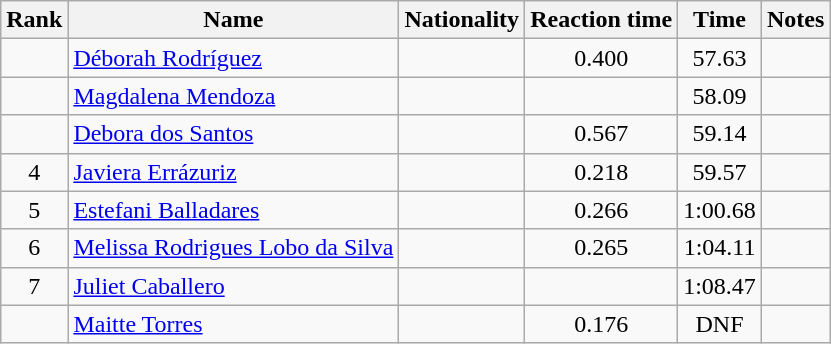<table class="wikitable sortable" style="text-align:center">
<tr>
<th>Rank</th>
<th>Name</th>
<th>Nationality</th>
<th>Reaction time</th>
<th>Time</th>
<th>Notes</th>
</tr>
<tr>
<td align=center></td>
<td align=left><a href='#'>Déborah Rodríguez</a></td>
<td align=left></td>
<td>0.400</td>
<td>57.63</td>
<td></td>
</tr>
<tr>
<td align=center></td>
<td align=left><a href='#'>Magdalena Mendoza</a></td>
<td align=left></td>
<td></td>
<td>58.09</td>
<td></td>
</tr>
<tr>
<td align=center></td>
<td align=left><a href='#'>Debora dos Santos</a></td>
<td align=left></td>
<td>0.567</td>
<td>59.14</td>
<td></td>
</tr>
<tr>
<td align=center>4</td>
<td align=left><a href='#'>Javiera Errázuriz</a></td>
<td align=left></td>
<td>0.218</td>
<td>59.57</td>
<td></td>
</tr>
<tr>
<td align=center>5</td>
<td align=left><a href='#'>Estefani Balladares</a></td>
<td align=left></td>
<td>0.266</td>
<td>1:00.68</td>
<td></td>
</tr>
<tr>
<td align=center>6</td>
<td align=left><a href='#'>Melissa Rodrigues Lobo da Silva</a></td>
<td align=left></td>
<td>0.265</td>
<td>1:04.11</td>
<td></td>
</tr>
<tr>
<td align=center>7</td>
<td align=left><a href='#'>Juliet Caballero</a></td>
<td align=left></td>
<td></td>
<td>1:08.47</td>
<td></td>
</tr>
<tr>
<td align=center></td>
<td align=left><a href='#'>Maitte Torres</a></td>
<td align=left></td>
<td>0.176</td>
<td>DNF</td>
<td></td>
</tr>
</table>
